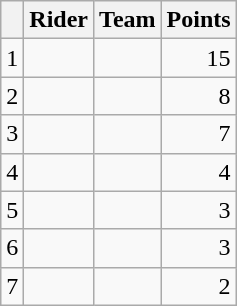<table class="wikitable">
<tr>
<th></th>
<th>Rider</th>
<th>Team</th>
<th>Points</th>
</tr>
<tr>
<td>1</td>
<td> </td>
<td></td>
<td align=right>15</td>
</tr>
<tr>
<td>2</td>
<td></td>
<td></td>
<td align=right>8</td>
</tr>
<tr>
<td>3</td>
<td></td>
<td></td>
<td align=right>7</td>
</tr>
<tr>
<td>4</td>
<td></td>
<td></td>
<td align=right>4</td>
</tr>
<tr>
<td>5</td>
<td> </td>
<td></td>
<td align=right>3</td>
</tr>
<tr>
<td>6</td>
<td></td>
<td></td>
<td align=right>3</td>
</tr>
<tr>
<td>7</td>
<td></td>
<td></td>
<td align=right>2</td>
</tr>
</table>
